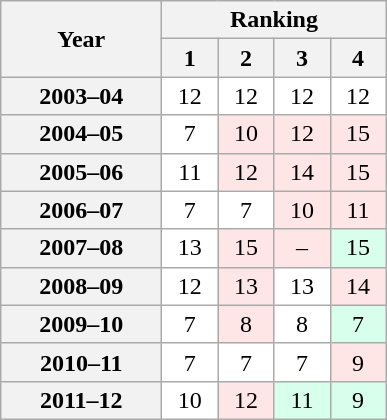<table class="wikitable" style="white-space:nowrap;">
<tr>
<th scope="col" width="100" rowspan="2">Year</th>
<th colspan="25">Ranking</th>
</tr>
<tr>
<th scope="col" width="30">1</th>
<th scope="col" width="30">2</th>
<th scope="col" width="30">3</th>
<th scope="col" width="30">4</th>
</tr>
<tr style="text-align:center;">
<th>2003–04</th>
<td bgcolor=FFFFFF>12</td>
<td bgcolor=FFFFFF>12</td>
<td bgcolor=FFFFFF>12</td>
<td bgcolor=FFFFFF>12</td>
</tr>
<tr style="text-align:center;">
<th>2004–05</th>
<td bgcolor=FFFFFF>7</td>
<td bgcolor=FFE6E6>10</td>
<td bgcolor=FFE6E6>12</td>
<td bgcolor=FFE6E6>15</td>
</tr>
<tr style="text-align:center;">
<th>2005–06</th>
<td bgcolor=FFFFFF>11</td>
<td bgcolor=FFE6E6>12</td>
<td bgcolor=FFE6E6>14</td>
<td bgcolor=FFE6E6>15</td>
</tr>
<tr style="text-align:center;">
<th>2006–07</th>
<td bgcolor=FFFFFF>7</td>
<td bgcolor=FFFFFF>7</td>
<td bgcolor=FFE6E6>10</td>
<td bgcolor=FFE6E6>11</td>
</tr>
<tr style="text-align:center;">
<th>2007–08</th>
<td bgcolor=FFFFFF>13</td>
<td bgcolor=FFE6E6>15</td>
<td bgcolor=FFE6E6>–</td>
<td bgcolor=D8FFEB>15</td>
</tr>
<tr style="text-align:center;">
<th>2008–09</th>
<td bgcolor=FFFFFF>12</td>
<td bgcolor=FFE6E6>13</td>
<td bgcolor=FFFFFF>13</td>
<td bgcolor=FFE6E6>14</td>
</tr>
<tr style="text-align:center;">
<th>2009–10</th>
<td bgcolor=FFFFFF>7</td>
<td bgcolor=FFE6E6>8</td>
<td bgcolor=FFFFFF>8</td>
<td bgcolor=D8FFEB>7</td>
</tr>
<tr style="text-align:center;">
<th>2010–11</th>
<td bgcolor=FFFFFF>7</td>
<td bgcolor=FFFFFF>7</td>
<td bgcolor=FFFFFF>7</td>
<td bgcolor=FFE6E6>9</td>
</tr>
<tr style="text-align:center;">
<th>2011–12</th>
<td bgcolor=FFFFFF>10</td>
<td bgcolor=FFE6E6>12</td>
<td bgcolor=D8FFEB>11</td>
<td bgcolor=D8FFEB>9</td>
</tr>
</table>
